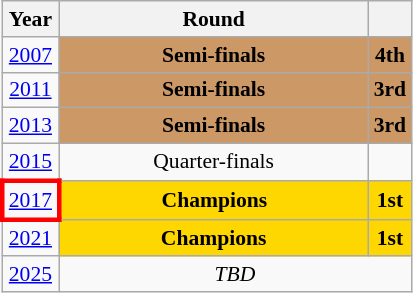<table class="wikitable" style="text-align: center; font-size:90%">
<tr>
<th>Year</th>
<th style="width:200px">Round</th>
<th></th>
</tr>
<tr>
<td><a href='#'>2007</a></td>
<td bgcolor="cc9966"><strong>Semi-finals</strong></td>
<td bgcolor="cc9966"><strong>4th</strong></td>
</tr>
<tr>
<td><a href='#'>2011</a></td>
<td bgcolor="cc9966"><strong>Semi-finals</strong></td>
<td bgcolor="cc9966"><strong>3rd</strong></td>
</tr>
<tr>
<td><a href='#'>2013</a></td>
<td bgcolor="cc9966"><strong>Semi-finals</strong></td>
<td bgcolor="cc9966"><strong>3rd</strong></td>
</tr>
<tr>
<td><a href='#'>2015</a></td>
<td>Quarter-finals</td>
<td></td>
</tr>
<tr>
<td style="border: 3px solid red"><a href='#'>2017</a></td>
<td bgcolor=Gold><strong>Champions</strong></td>
<td bgcolor=Gold><strong>1st</strong></td>
</tr>
<tr>
<td><a href='#'>2021</a></td>
<td bgcolor=Gold><strong>Champions</strong></td>
<td bgcolor=Gold><strong>1st</strong></td>
</tr>
<tr>
<td><a href='#'>2025</a></td>
<td colspan="2"><em>TBD</em></td>
</tr>
</table>
